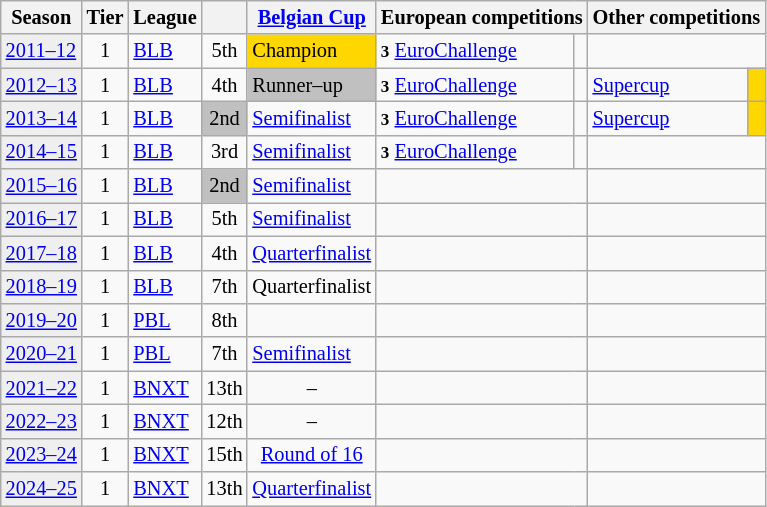<table class="wikitable" style="font-size:85%">
<tr>
<th>Season</th>
<th>Tier</th>
<th>League</th>
<th></th>
<th><a href='#'>Belgian Cup</a></th>
<th colspan=2>European competitions</th>
<th colspan=2>Other competitions</th>
</tr>
<tr>
<td bgcolor=efefef><a href='#'>2011–12</a></td>
<td align=center>1</td>
<td><a href='#'>BLB</a></td>
<td align=center>5th</td>
<td bgcolor=gold>Champion</td>
<td><small><strong>3</strong></small> <a href='#'>EuroChallenge</a></td>
<td align=center></td>
<td colspan=2></td>
</tr>
<tr>
<td bgcolor=efefef><a href='#'>2012–13</a></td>
<td align=center>1</td>
<td><a href='#'>BLB</a></td>
<td align=center>4th</td>
<td bgcolor=silver>Runner–up</td>
<td><small><strong>3</strong></small> <a href='#'>EuroChallenge</a></td>
<td align=center></td>
<td><a href='#'>Supercup</a></td>
<td bgcolor=gold align=center></td>
</tr>
<tr>
<td bgcolor=efefef><a href='#'>2013–14</a></td>
<td align=center>1</td>
<td><a href='#'>BLB</a></td>
<td bgcolor=silver align=center>2nd</td>
<td><a href='#'>Semifinalist</a></td>
<td><small><strong>3</strong></small> <a href='#'>EuroChallenge</a></td>
<td align=center></td>
<td><a href='#'>Supercup</a></td>
<td bgcolor=gold align=center></td>
</tr>
<tr>
<td bgcolor=efefef><a href='#'>2014–15</a></td>
<td align=center>1</td>
<td><a href='#'>BLB</a></td>
<td align=center>3rd</td>
<td><a href='#'>Semifinalist</a></td>
<td><small><strong>3</strong></small> <a href='#'>EuroChallenge</a></td>
<td align=center></td>
<td colspan=2></td>
</tr>
<tr>
<td bgcolor=efefef><a href='#'>2015–16</a></td>
<td align=center>1</td>
<td><a href='#'>BLB</a></td>
<td bgcolor=silver align=center>2nd</td>
<td><a href='#'>Semifinalist</a></td>
<td colspan=2></td>
<td colspan=2></td>
</tr>
<tr>
<td bgcolor=efefef><a href='#'>2016–17</a></td>
<td align=center>1</td>
<td><a href='#'>BLB</a></td>
<td align=center>5th</td>
<td><a href='#'>Semifinalist</a></td>
<td colspan=2></td>
<td colspan=2></td>
</tr>
<tr>
<td bgcolor=efefef><a href='#'>2017–18</a></td>
<td align=center>1</td>
<td><a href='#'>BLB</a></td>
<td align=center>4th</td>
<td><a href='#'>Quarterfinalist</a></td>
<td colspan=2></td>
<td colspan=2></td>
</tr>
<tr>
<td bgcolor=efefef><a href='#'>2018–19</a></td>
<td align=center>1</td>
<td><a href='#'>BLB</a></td>
<td align=center>7th</td>
<td>Quarterfinalist</td>
<td colspan=2></td>
<td colspan=2></td>
</tr>
<tr>
<td bgcolor=efefef><a href='#'>2019–20</a></td>
<td align=center>1</td>
<td><a href='#'>PBL</a></td>
<td align=center>8th</td>
<td></td>
<td colspan=2></td>
<td colspan=2></td>
</tr>
<tr>
<td bgcolor=efefef><a href='#'>2020–21</a></td>
<td align=center>1</td>
<td><a href='#'>PBL</a></td>
<td align=center>7th</td>
<td><a href='#'>Semifinalist</a></td>
<td colspan=2></td>
<td colspan=2></td>
</tr>
<tr>
<td bgcolor=efefef><a href='#'>2021–22</a></td>
<td align=center>1</td>
<td><a href='#'>BNXT</a></td>
<td align=center>13th</td>
<td align=center>–</td>
<td colspan=2></td>
<td colspan=2></td>
</tr>
<tr>
<td bgcolor=efefef><a href='#'>2022–23</a></td>
<td align=center>1</td>
<td><a href='#'>BNXT</a></td>
<td align=center>12th</td>
<td align=center>–</td>
<td colspan=2></td>
<td colspan=2></td>
</tr>
<tr>
<td bgcolor=efefef><a href='#'>2023–24</a></td>
<td align=center>1</td>
<td><a href='#'>BNXT</a></td>
<td align=center>15th</td>
<td align=center><a href='#'>Round of 16</a></td>
<td colspan=2></td>
<td colspan=2></td>
</tr>
<tr>
<td bgcolor=efefef><a href='#'>2024–25</a></td>
<td align=center>1</td>
<td><a href='#'>BNXT</a></td>
<td align=center>13th</td>
<td align=center><a href='#'>Quarterfinalist</a></td>
<td colspan=2></td>
<td colspan=2></td>
</tr>
</table>
